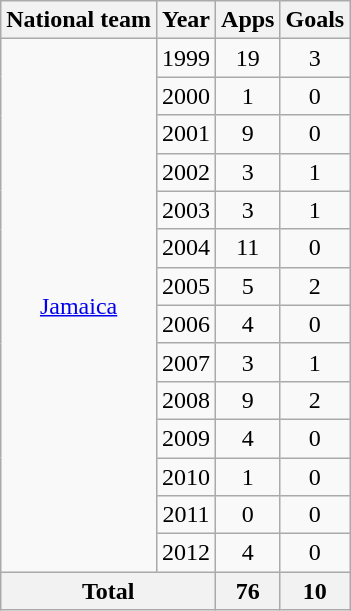<table class=wikitable style="text-align: center">
<tr>
<th>National team</th>
<th>Year</th>
<th>Apps</th>
<th>Goals</th>
</tr>
<tr>
<td rowspan="14"><a href='#'>Jamaica</a></td>
<td>1999</td>
<td>19</td>
<td>3</td>
</tr>
<tr>
<td>2000</td>
<td>1</td>
<td>0</td>
</tr>
<tr>
<td>2001</td>
<td>9</td>
<td>0</td>
</tr>
<tr>
<td>2002</td>
<td>3</td>
<td>1</td>
</tr>
<tr>
<td>2003</td>
<td>3</td>
<td>1</td>
</tr>
<tr>
<td>2004</td>
<td>11</td>
<td>0</td>
</tr>
<tr>
<td>2005</td>
<td>5</td>
<td>2</td>
</tr>
<tr>
<td>2006</td>
<td>4</td>
<td>0</td>
</tr>
<tr>
<td>2007</td>
<td>3</td>
<td>1</td>
</tr>
<tr>
<td>2008</td>
<td>9</td>
<td>2</td>
</tr>
<tr>
<td>2009</td>
<td>4</td>
<td>0</td>
</tr>
<tr>
<td>2010</td>
<td>1</td>
<td>0</td>
</tr>
<tr>
<td>2011</td>
<td>0</td>
<td>0</td>
</tr>
<tr>
<td>2012</td>
<td>4</td>
<td>0</td>
</tr>
<tr>
<th colspan=2>Total</th>
<th>76</th>
<th>10</th>
</tr>
</table>
